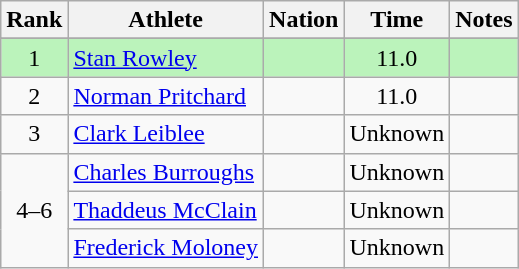<table class="wikitable sortable" style="text-align:center">
<tr>
<th>Rank</th>
<th>Athlete</th>
<th>Nation</th>
<th>Time</th>
<th>Notes</th>
</tr>
<tr>
</tr>
<tr style="background:#bbf3bb;">
<td>1</td>
<td align=left><a href='#'>Stan Rowley</a></td>
<td align=left></td>
<td>11.0</td>
<td></td>
</tr>
<tr>
<td>2</td>
<td align=left><a href='#'>Norman Pritchard</a></td>
<td align=left></td>
<td>11.0</td>
<td></td>
</tr>
<tr>
<td>3</td>
<td align=left><a href='#'>Clark Leiblee</a></td>
<td align=left></td>
<td>Unknown</td>
<td></td>
</tr>
<tr>
<td rowspan=3>4–6</td>
<td align=left><a href='#'>Charles Burroughs</a></td>
<td align=left></td>
<td>Unknown</td>
<td></td>
</tr>
<tr>
<td align=left><a href='#'>Thaddeus McClain</a></td>
<td align=left></td>
<td>Unknown</td>
<td></td>
</tr>
<tr>
<td align=left><a href='#'>Frederick Moloney</a></td>
<td align=left></td>
<td>Unknown</td>
<td></td>
</tr>
</table>
